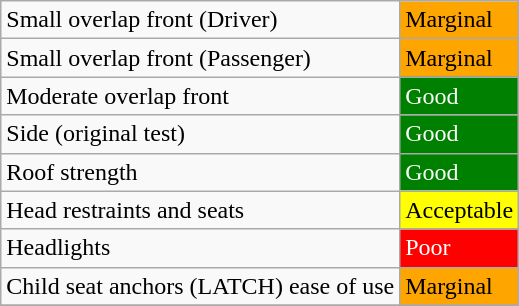<table class="wikitable">
<tr>
<td>Small overlap front (Driver)</td>
<td style="background: orange">Marginal</td>
</tr>
<tr>
<td>Small overlap front (Passenger)</td>
<td style="background: orange">Marginal</td>
</tr>
<tr>
<td>Moderate overlap front</td>
<td style="color:white;background: green">Good</td>
</tr>
<tr>
<td>Side (original test)</td>
<td style="color:white;background: green">Good</td>
</tr>
<tr>
<td>Roof strength</td>
<td style="color:white;background: green">Good</td>
</tr>
<tr>
<td>Head restraints and seats</td>
<td style="background: yellow">Acceptable</td>
</tr>
<tr>
<td>Headlights</td>
<td style="color:white;background: red">Poor</td>
</tr>
<tr>
<td>Child seat anchors (LATCH) ease of use</td>
<td style="background: orange">Marginal</td>
</tr>
<tr>
</tr>
</table>
